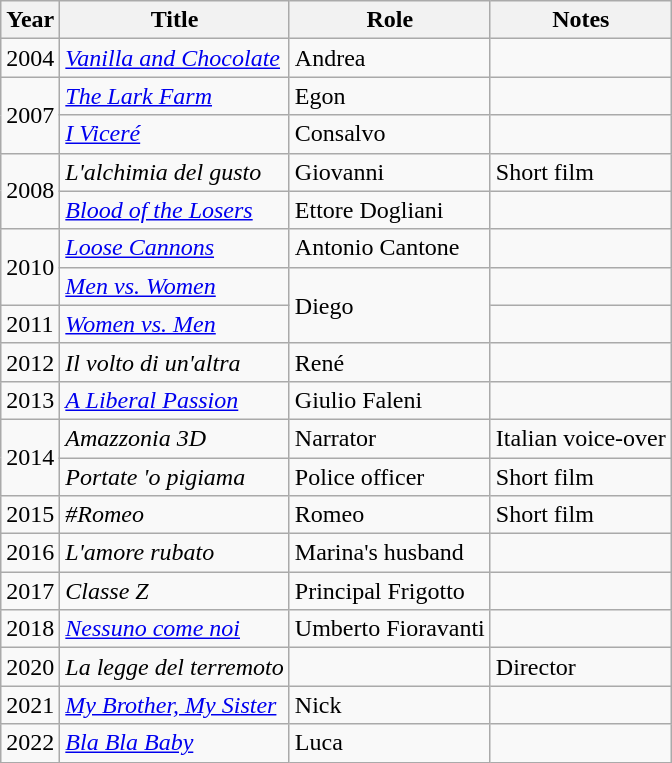<table class="wikitable">
<tr>
<th>Year</th>
<th>Title</th>
<th>Role</th>
<th>Notes</th>
</tr>
<tr>
<td>2004</td>
<td><em><a href='#'>Vanilla and Chocolate</a></em></td>
<td>Andrea</td>
<td></td>
</tr>
<tr>
<td rowspan="2">2007</td>
<td><em><a href='#'>The Lark Farm</a></em></td>
<td>Egon</td>
<td></td>
</tr>
<tr>
<td><em><a href='#'>I Viceré</a></em></td>
<td>Consalvo</td>
<td></td>
</tr>
<tr>
<td rowspan="2">2008</td>
<td><em>L'alchimia del gusto</em></td>
<td>Giovanni</td>
<td>Short film</td>
</tr>
<tr>
<td><em><a href='#'>Blood of the Losers</a></em></td>
<td>Ettore Dogliani</td>
<td></td>
</tr>
<tr>
<td rowspan="2">2010</td>
<td><em><a href='#'>Loose Cannons</a></em></td>
<td>Antonio Cantone</td>
<td></td>
</tr>
<tr>
<td><em><a href='#'>Men vs. Women</a></em></td>
<td rowspan="2">Diego</td>
<td></td>
</tr>
<tr>
<td>2011</td>
<td><em><a href='#'>Women vs. Men</a></em></td>
<td></td>
</tr>
<tr>
<td>2012</td>
<td><em>Il volto di un'altra</em></td>
<td>René</td>
<td></td>
</tr>
<tr>
<td>2013</td>
<td><em><a href='#'>A Liberal Passion</a></em></td>
<td>Giulio Faleni</td>
<td></td>
</tr>
<tr>
<td rowspan="2">2014</td>
<td><em>Amazzonia 3D</em></td>
<td>Narrator</td>
<td>Italian voice-over</td>
</tr>
<tr>
<td><em>Portate 'o pigiama</em></td>
<td>Police officer</td>
<td>Short film</td>
</tr>
<tr>
<td>2015</td>
<td><em>#Romeo</em></td>
<td>Romeo</td>
<td>Short film</td>
</tr>
<tr>
<td>2016</td>
<td><em>L'amore rubato</em></td>
<td>Marina's husband</td>
<td></td>
</tr>
<tr>
<td>2017</td>
<td><em>Classe Z</em></td>
<td>Principal Frigotto</td>
<td></td>
</tr>
<tr>
<td>2018</td>
<td><em><a href='#'>Nessuno come noi</a></em></td>
<td>Umberto Fioravanti</td>
<td></td>
</tr>
<tr>
<td>2020</td>
<td><em>La legge del terremoto</em></td>
<td></td>
<td>Director</td>
</tr>
<tr>
<td>2021</td>
<td><em><a href='#'>My Brother, My Sister</a></em></td>
<td>Nick</td>
<td></td>
</tr>
<tr>
<td>2022</td>
<td><em><a href='#'>Bla Bla Baby</a></em></td>
<td>Luca</td>
<td></td>
</tr>
</table>
